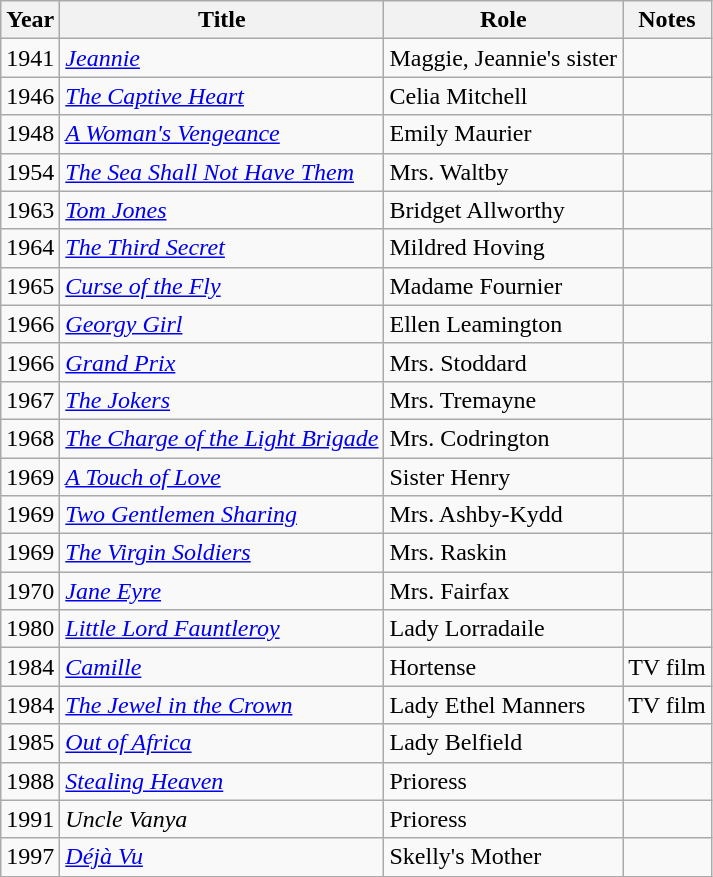<table class="wikitable">
<tr>
<th>Year</th>
<th>Title</th>
<th>Role</th>
<th>Notes</th>
</tr>
<tr>
<td>1941</td>
<td><em><a href='#'>Jeannie</a></em></td>
<td>Maggie, Jeannie's sister</td>
<td></td>
</tr>
<tr>
<td>1946</td>
<td><em><a href='#'>The Captive Heart</a></em></td>
<td>Celia Mitchell</td>
<td></td>
</tr>
<tr>
<td>1948</td>
<td><em><a href='#'>A Woman's Vengeance</a></em></td>
<td>Emily Maurier</td>
<td></td>
</tr>
<tr>
<td>1954</td>
<td><em><a href='#'>The Sea Shall Not Have Them</a></em></td>
<td>Mrs. Waltby</td>
<td></td>
</tr>
<tr>
<td>1963</td>
<td><em><a href='#'>Tom Jones</a></em></td>
<td>Bridget Allworthy</td>
<td></td>
</tr>
<tr>
<td>1964</td>
<td><em><a href='#'>The Third Secret</a></em></td>
<td>Mildred Hoving</td>
<td></td>
</tr>
<tr>
<td>1965</td>
<td><em><a href='#'>Curse of the Fly</a></em></td>
<td>Madame Fournier</td>
<td></td>
</tr>
<tr>
<td>1966</td>
<td><em><a href='#'>Georgy Girl</a></em></td>
<td>Ellen Leamington</td>
<td></td>
</tr>
<tr>
<td>1966</td>
<td><em><a href='#'>Grand Prix</a></em></td>
<td>Mrs. Stoddard</td>
<td></td>
</tr>
<tr>
<td>1967</td>
<td><em><a href='#'>The Jokers</a></em></td>
<td>Mrs. Tremayne</td>
<td></td>
</tr>
<tr>
<td>1968</td>
<td><em><a href='#'>The Charge of the Light Brigade</a></em></td>
<td>Mrs. Codrington</td>
<td></td>
</tr>
<tr>
<td>1969</td>
<td><em><a href='#'>A Touch of Love</a></em></td>
<td>Sister Henry</td>
<td></td>
</tr>
<tr>
<td>1969</td>
<td><em><a href='#'>Two Gentlemen Sharing</a></em></td>
<td>Mrs. Ashby-Kydd</td>
<td></td>
</tr>
<tr>
<td>1969</td>
<td><em><a href='#'>The Virgin Soldiers</a></em></td>
<td>Mrs. Raskin</td>
<td></td>
</tr>
<tr>
<td>1970</td>
<td><em><a href='#'>Jane Eyre</a></em></td>
<td>Mrs. Fairfax</td>
<td></td>
</tr>
<tr>
<td>1980</td>
<td><em><a href='#'>Little Lord Fauntleroy</a></em></td>
<td>Lady Lorradaile</td>
<td></td>
</tr>
<tr>
<td>1984</td>
<td><em><a href='#'>Camille</a></em></td>
<td>Hortense</td>
<td>TV film</td>
</tr>
<tr>
<td>1984</td>
<td><em><a href='#'>The Jewel in the Crown</a></em></td>
<td>Lady Ethel Manners</td>
<td>TV film</td>
</tr>
<tr>
<td>1985</td>
<td><em><a href='#'>Out of Africa</a></em></td>
<td>Lady Belfield</td>
<td></td>
</tr>
<tr>
<td>1988</td>
<td><em><a href='#'>Stealing Heaven</a></em></td>
<td>Prioress</td>
<td></td>
</tr>
<tr>
<td>1991</td>
<td><em>Uncle Vanya</em></td>
<td>Prioress</td>
<td></td>
</tr>
<tr>
<td>1997</td>
<td><em><a href='#'>Déjà Vu</a></em></td>
<td>Skelly's Mother</td>
<td></td>
</tr>
</table>
